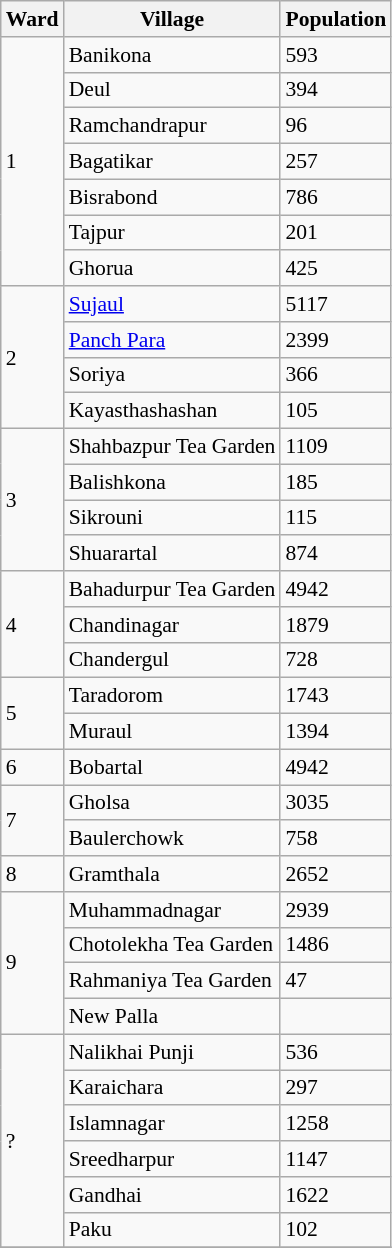<table class="wikitable" style="font-size: 90%;">
<tr>
<th>Ward</th>
<th>Village</th>
<th>Population</th>
</tr>
<tr>
<td rowspan="7" scope="row">1</td>
<td>Banikona</td>
<td>593</td>
</tr>
<tr>
<td>Deul</td>
<td>394</td>
</tr>
<tr>
<td>Ramchandrapur</td>
<td>96</td>
</tr>
<tr>
<td>Bagatikar</td>
<td>257</td>
</tr>
<tr>
<td>Bisrabond</td>
<td>786</td>
</tr>
<tr>
<td>Tajpur</td>
<td>201</td>
</tr>
<tr>
<td>Ghorua</td>
<td>425</td>
</tr>
<tr>
<td rowspan="4" scope="row">2</td>
<td><a href='#'>Sujaul</a></td>
<td>5117</td>
</tr>
<tr>
<td><a href='#'>Panch Para</a></td>
<td>2399</td>
</tr>
<tr>
<td>Soriya</td>
<td>366</td>
</tr>
<tr>
<td>Kayasthashashan</td>
<td>105</td>
</tr>
<tr>
<td rowspan="4" scope="row">3</td>
<td>Shahbazpur Tea Garden</td>
<td>1109</td>
</tr>
<tr>
<td>Balishkona</td>
<td>185</td>
</tr>
<tr>
<td>Sikrouni</td>
<td>115</td>
</tr>
<tr>
<td>Shuarartal</td>
<td>874</td>
</tr>
<tr>
<td rowspan="3" scope="row">4</td>
<td>Bahadurpur Tea Garden</td>
<td>4942</td>
</tr>
<tr>
<td>Chandinagar</td>
<td>1879</td>
</tr>
<tr>
<td>Chandergul</td>
<td>728</td>
</tr>
<tr>
<td rowspan="2" scope="row">5</td>
<td>Taradorom</td>
<td>1743</td>
</tr>
<tr>
<td>Muraul</td>
<td>1394</td>
</tr>
<tr>
<td>6</td>
<td>Bobartal</td>
<td>4942</td>
</tr>
<tr>
<td rowspan="2" scope="row">7</td>
<td>Gholsa</td>
<td>3035</td>
</tr>
<tr>
<td>Baulerchowk</td>
<td>758</td>
</tr>
<tr>
<td>8</td>
<td>Gramthala</td>
<td>2652</td>
</tr>
<tr>
<td rowspan="4" scope="row">9</td>
<td>Muhammadnagar</td>
<td>2939</td>
</tr>
<tr>
<td>Chotolekha Tea Garden</td>
<td>1486</td>
</tr>
<tr>
<td>Rahmaniya Tea Garden</td>
<td>47</td>
</tr>
<tr>
<td>New Palla</td>
<td></td>
</tr>
<tr>
<td rowspan="6" scope="row">?</td>
<td>Nalikhai Punji</td>
<td>536</td>
</tr>
<tr>
<td>Karaichara</td>
<td>297</td>
</tr>
<tr>
<td>Islamnagar</td>
<td>1258</td>
</tr>
<tr>
<td>Sreedharpur</td>
<td>1147</td>
</tr>
<tr>
<td>Gandhai</td>
<td>1622</td>
</tr>
<tr>
<td>Paku</td>
<td>102</td>
</tr>
<tr>
</tr>
</table>
